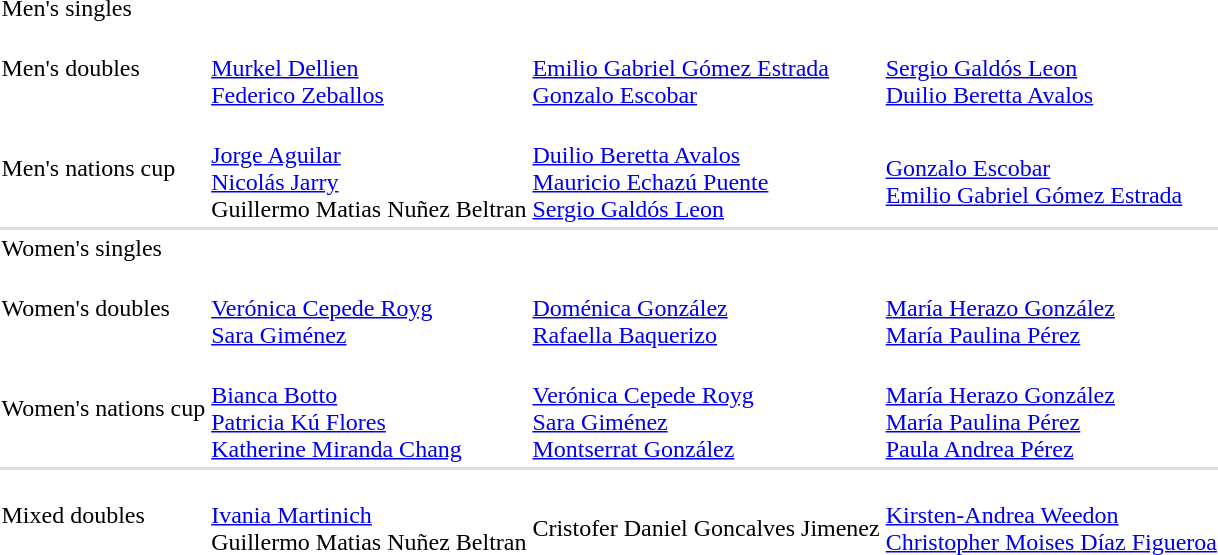<table>
<tr>
<td>Men's singles</td>
<td></td>
<td></td>
<td></td>
</tr>
<tr>
<td>Men's doubles</td>
<td><br><a href='#'>Murkel Dellien</a><br><a href='#'>Federico Zeballos</a></td>
<td><br><a href='#'>Emilio Gabriel Gómez Estrada</a><br><a href='#'>Gonzalo Escobar</a></td>
<td><br><a href='#'>Sergio Galdós Leon</a><br><a href='#'>Duilio Beretta Avalos</a></td>
</tr>
<tr>
<td>Men's nations cup</td>
<td><br><a href='#'>Jorge Aguilar</a><br><a href='#'>Nicolás Jarry</a><br>Guillermo Matias Nuñez Beltran</td>
<td><br><a href='#'>Duilio Beretta Avalos</a><br><a href='#'>Mauricio Echazú Puente</a><br><a href='#'>Sergio Galdós Leon</a></td>
<td><br><a href='#'>Gonzalo Escobar</a><br><a href='#'>Emilio Gabriel Gómez Estrada</a></td>
</tr>
<tr bgcolor=#DDDDDD>
<td colspan=7></td>
</tr>
<tr>
<td>Women's singles</td>
<td></td>
<td></td>
<td></td>
</tr>
<tr>
<td>Women's doubles</td>
<td><br><a href='#'>Verónica Cepede Royg</a><br><a href='#'>Sara Giménez</a></td>
<td><br><a href='#'>Doménica González</a><br><a href='#'>Rafaella Baquerizo</a></td>
<td><br><a href='#'>María Herazo González</a><br><a href='#'>María Paulina Pérez</a></td>
</tr>
<tr>
<td>Women's nations cup</td>
<td><br><a href='#'>Bianca Botto</a><br><a href='#'>Patricia Kú Flores</a><br><a href='#'>Katherine Miranda Chang</a></td>
<td><br><a href='#'>Verónica Cepede Royg</a><br><a href='#'>Sara Giménez</a><br><a href='#'>Montserrat González</a></td>
<td><br><a href='#'>María Herazo González</a><br><a href='#'>María Paulina Pérez</a><br><a href='#'>Paula Andrea Pérez</a></td>
</tr>
<tr bgcolor=#DDDDDD>
<td colspan=7></td>
</tr>
<tr>
<td>Mixed doubles</td>
<td><br><a href='#'>Ivania Martinich</a><br>Guillermo Matias Nuñez Beltran</td>
<td><br>Cristofer Daniel Goncalves Jimenez</td>
<td><br><a href='#'>Kirsten-Andrea Weedon</a><br><a href='#'>Christopher Moises Díaz Figueroa</a></td>
</tr>
</table>
